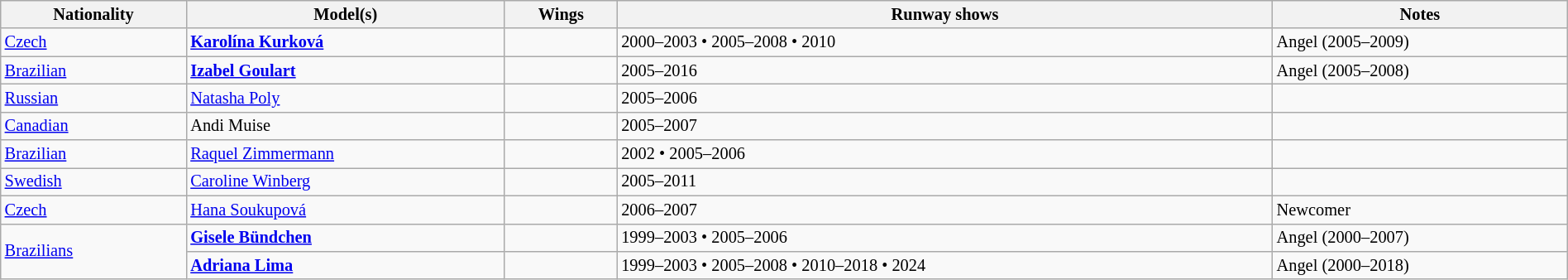<table class="wikitable" style="font-size:85%; width:100%;">
<tr>
<th>Nationality</th>
<th>Model(s)</th>
<th>Wings</th>
<th>Runway shows</th>
<th>Notes</th>
</tr>
<tr>
<td> <a href='#'>Czech</a></td>
<td><strong><a href='#'>Karolína Kurková</a></strong></td>
<td></td>
<td>2000–2003 • 2005–2008 • 2010</td>
<td> Angel (2005–2009)</td>
</tr>
<tr>
<td> <a href='#'>Brazilian</a></td>
<td><strong><a href='#'>Izabel Goulart</a></strong></td>
<td></td>
<td>2005–2016</td>
<td> Angel (2005–2008)</td>
</tr>
<tr>
<td> <a href='#'>Russian</a></td>
<td><a href='#'>Natasha Poly</a></td>
<td></td>
<td>2005–2006</td>
<td></td>
</tr>
<tr>
<td> <a href='#'>Canadian</a></td>
<td>Andi Muise</td>
<td></td>
<td>2005–2007</td>
<td></td>
</tr>
<tr>
<td> <a href='#'>Brazilian</a></td>
<td><a href='#'>Raquel Zimmermann</a></td>
<td></td>
<td>2002 • 2005–2006</td>
<td></td>
</tr>
<tr>
<td> <a href='#'>Swedish</a></td>
<td><a href='#'>Caroline Winberg</a></td>
<td></td>
<td>2005–2011</td>
<td></td>
</tr>
<tr>
<td> <a href='#'>Czech</a></td>
<td><a href='#'>Hana Soukupová</a></td>
<td></td>
<td>2006–2007</td>
<td>Newcomer</td>
</tr>
<tr>
<td rowspan="2"> <a href='#'>Brazilians</a></td>
<td><strong><a href='#'>Gisele Bündchen</a></strong></td>
<td></td>
<td>1999–2003 • 2005–2006</td>
<td> Angel (2000–2007)</td>
</tr>
<tr>
<td><strong><a href='#'>Adriana Lima</a></strong></td>
<td></td>
<td>1999–2003 • 2005–2008 • 2010–2018 • 2024</td>
<td> Angel (2000–2018)</td>
</tr>
</table>
